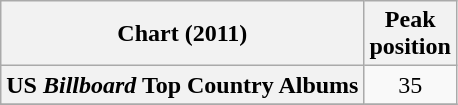<table class="wikitable plainrowheaders">
<tr>
<th>Chart (2011)</th>
<th>Peak<br>position</th>
</tr>
<tr>
<th scope="row">US <em>Billboard</em> Top Country Albums</th>
<td align="center">35</td>
</tr>
<tr>
</tr>
</table>
